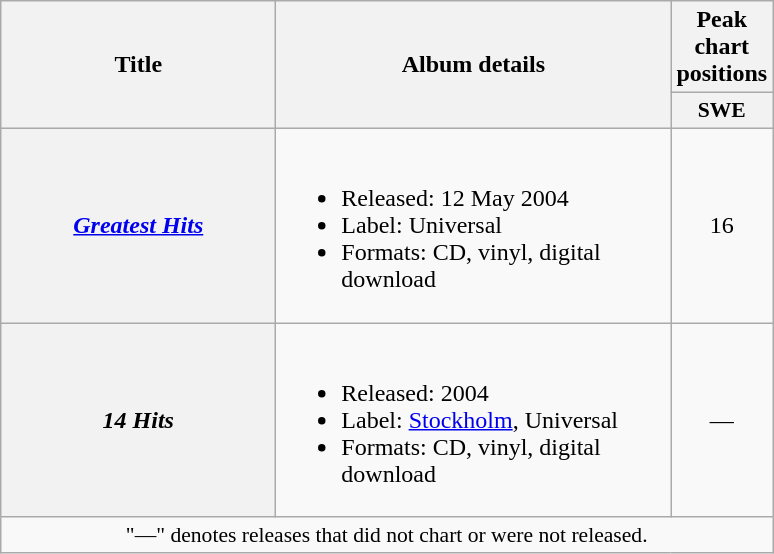<table class="wikitable plainrowheaders" style="text-align:center;">
<tr>
<th scope="col" rowspan="2" style="width:11em;">Title</th>
<th scope="col" rowspan="2" style="width:16em;">Album details</th>
<th scope="col" colspan="1">Peak chart positions</th>
</tr>
<tr>
<th scope="col" style="width:2.5em;font-size:90%;">SWE<br></th>
</tr>
<tr>
<th scope="row"><em><a href='#'>Greatest Hits</a></em></th>
<td align="left"><br><ul><li>Released: 12 May 2004</li><li>Label: Universal</li><li>Formats: CD, vinyl, digital download</li></ul></td>
<td>16</td>
</tr>
<tr>
<th scope="row"><em>14 Hits</em></th>
<td align="left"><br><ul><li>Released: 2004</li><li>Label: <a href='#'>Stockholm</a>, Universal</li><li>Formats: CD, vinyl, digital download</li></ul></td>
<td>—</td>
</tr>
<tr>
<td align="center" colspan="16" style="font-size: 90%">"—" denotes releases that did not chart or were not released.</td>
</tr>
</table>
